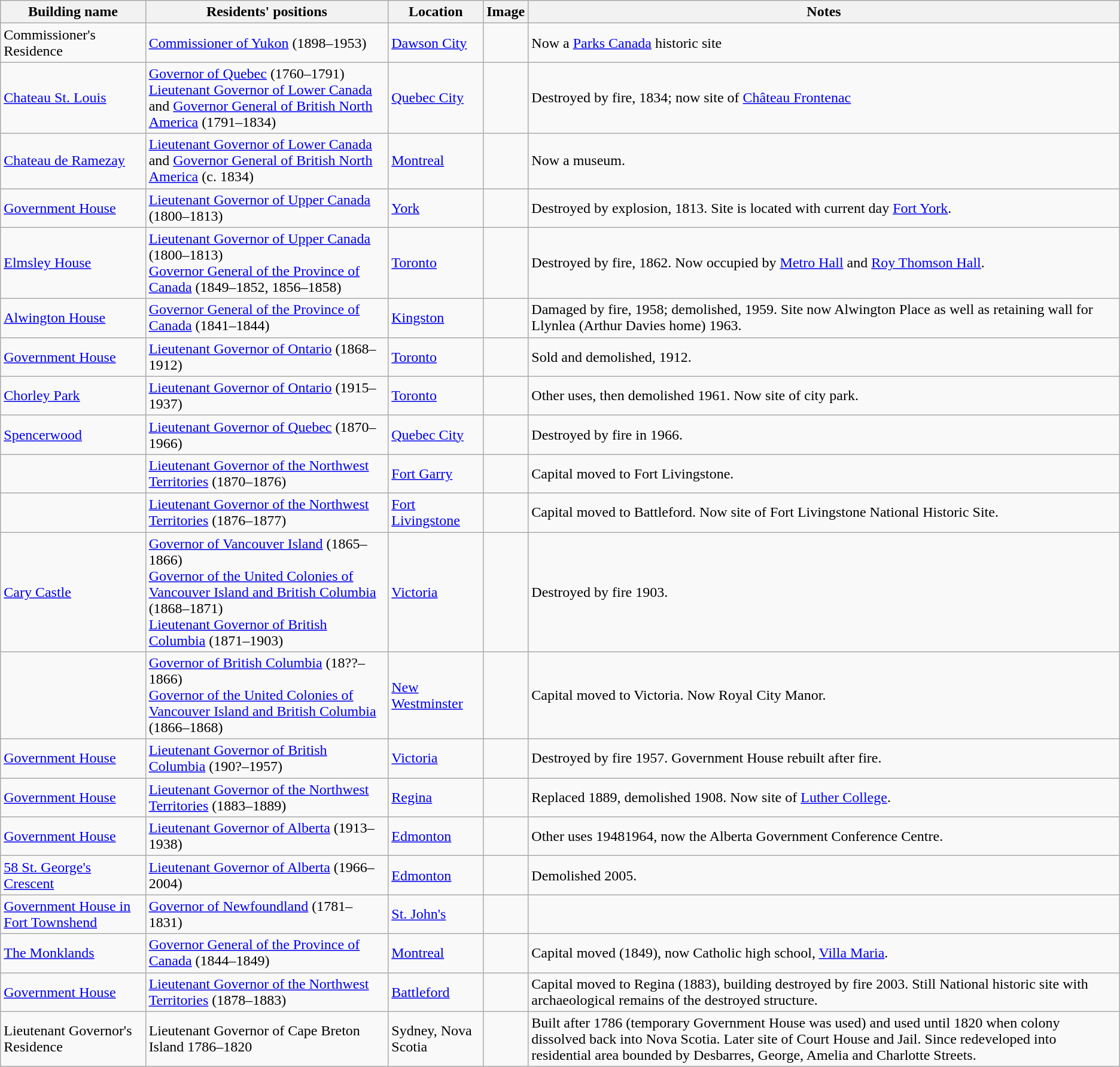<table class="wikitable">
<tr>
<th>Building name</th>
<th>Residents' positions</th>
<th>Location</th>
<th>Image</th>
<th>Notes</th>
</tr>
<tr>
<td>Commissioner's Residence</td>
<td><a href='#'>Commissioner of Yukon</a> (1898–1953)</td>
<td><a href='#'>Dawson City</a></td>
<td></td>
<td>Now a <a href='#'>Parks Canada</a> historic site</td>
</tr>
<tr>
<td><a href='#'>Chateau St. Louis</a></td>
<td><a href='#'>Governor of Quebec</a> (1760–1791)<br><a href='#'>Lieutenant Governor of Lower Canada</a><br>and <a href='#'>Governor General of British North America</a> (1791–1834)</td>
<td><a href='#'>Quebec City</a></td>
<td align="center"></td>
<td>Destroyed by fire, 1834; now site of <a href='#'>Château Frontenac</a></td>
</tr>
<tr>
<td><a href='#'>Chateau de Ramezay</a></td>
<td><a href='#'>Lieutenant Governor of Lower Canada</a><br>and <a href='#'>Governor General of British North America</a> (c. 1834)</td>
<td><a href='#'>Montreal</a></td>
<td align="center"></td>
<td>Now a museum.</td>
</tr>
<tr>
<td><a href='#'>Government House</a></td>
<td><a href='#'>Lieutenant Governor of Upper Canada</a> (1800–1813)</td>
<td><a href='#'>York</a></td>
<td align="center"></td>
<td>Destroyed by explosion, 1813. Site is located with current day <a href='#'>Fort York</a>.</td>
</tr>
<tr>
<td><a href='#'>Elmsley House</a></td>
<td><a href='#'>Lieutenant Governor of Upper Canada</a> (1800–1813)<br><a href='#'>Governor General of the Province of Canada</a> (1849–1852, 1856–1858)</td>
<td><a href='#'>Toronto</a></td>
<td align="center"></td>
<td>Destroyed by fire, 1862. Now occupied by <a href='#'>Metro Hall</a> and <a href='#'>Roy Thomson Hall</a>.</td>
</tr>
<tr>
<td><a href='#'>Alwington House</a></td>
<td><a href='#'>Governor General of the Province of Canada</a> (1841–1844)</td>
<td><a href='#'>Kingston</a></td>
<td align="center"></td>
<td>Damaged by fire, 1958; demolished, 1959. Site now Alwington Place as well as retaining wall for Llynlea (Arthur Davies home) 1963.</td>
</tr>
<tr>
<td><a href='#'>Government House</a></td>
<td><a href='#'>Lieutenant Governor of Ontario</a> (1868–1912)</td>
<td><a href='#'>Toronto</a></td>
<td align="center"></td>
<td>Sold and demolished, 1912.</td>
</tr>
<tr>
<td><a href='#'>Chorley Park</a></td>
<td><a href='#'>Lieutenant Governor of Ontario</a> (1915–1937)</td>
<td><a href='#'>Toronto</a></td>
<td align="center"></td>
<td>Other uses, then demolished 1961. Now site of city park.</td>
</tr>
<tr>
<td><a href='#'>Spencerwood</a></td>
<td><a href='#'>Lieutenant Governor of Quebec</a> (1870–1966)</td>
<td><a href='#'>Quebec City</a></td>
<td align="center"></td>
<td>Destroyed by fire in 1966.</td>
</tr>
<tr>
<td></td>
<td><a href='#'>Lieutenant Governor of the Northwest Territories</a> (1870–1876)</td>
<td><a href='#'>Fort Garry</a></td>
<td align="center"></td>
<td>Capital moved to Fort Livingstone.</td>
</tr>
<tr>
<td></td>
<td><a href='#'>Lieutenant Governor of the Northwest Territories</a> (1876–1877)</td>
<td><a href='#'>Fort Livingstone</a></td>
<td align="center"></td>
<td>Capital moved to Battleford. Now site of Fort Livingstone National Historic Site.</td>
</tr>
<tr>
<td><a href='#'>Cary Castle</a></td>
<td><a href='#'>Governor of Vancouver Island</a> (1865–1866)<br><a href='#'>Governor of the United Colonies of Vancouver Island and British Columbia</a> (1868–1871)<br><a href='#'>Lieutenant Governor of British Columbia</a> (1871–1903)</td>
<td><a href='#'>Victoria</a></td>
<td align="center"></td>
<td>Destroyed by fire 1903.</td>
</tr>
<tr>
<td></td>
<td><a href='#'>Governor of British Columbia</a> (18??–1866)<br><a href='#'>Governor of the United Colonies of Vancouver Island and British Columbia</a> (1866–1868)</td>
<td><a href='#'>New Westminster</a></td>
<td align="center"></td>
<td>Capital moved to Victoria. Now Royal City Manor.</td>
</tr>
<tr>
<td><a href='#'>Government House</a></td>
<td><a href='#'>Lieutenant Governor of British Columbia</a> (190?–1957)</td>
<td><a href='#'>Victoria</a></td>
<td align="center"></td>
<td>Destroyed by fire 1957. Government House rebuilt after fire.</td>
</tr>
<tr>
<td><a href='#'>Government House</a></td>
<td><a href='#'>Lieutenant Governor of the Northwest Territories</a> (1883–1889)</td>
<td><a href='#'>Regina</a></td>
<td align="center"></td>
<td>Replaced 1889, demolished 1908. Now site of <a href='#'>Luther College</a>.</td>
</tr>
<tr>
<td><a href='#'>Government House</a></td>
<td><a href='#'>Lieutenant Governor of Alberta</a> (1913–1938)</td>
<td><a href='#'>Edmonton</a></td>
<td align="center"></td>
<td>Other uses 19481964, now the Alberta Government Conference Centre.</td>
</tr>
<tr>
<td><a href='#'>58 St. George's Crescent</a></td>
<td><a href='#'>Lieutenant Governor of Alberta</a> (1966–2004)</td>
<td><a href='#'>Edmonton</a></td>
<td align="center"></td>
<td>Demolished 2005.</td>
</tr>
<tr>
<td><a href='#'>Government House in Fort Townshend</a></td>
<td><a href='#'>Governor of Newfoundland</a> (1781–1831)</td>
<td><a href='#'>St. John's</a></td>
<td align="center"></td>
<td></td>
</tr>
<tr>
<td><a href='#'>The Monklands</a></td>
<td><a href='#'>Governor General of the Province of Canada</a> (1844–1849)</td>
<td><a href='#'>Montreal</a></td>
<td align="center"></td>
<td>Capital moved (1849), now Catholic high school, <a href='#'>Villa Maria</a>.</td>
</tr>
<tr>
<td><a href='#'>Government House</a></td>
<td><a href='#'>Lieutenant Governor of the Northwest Territories</a> (1878–1883)</td>
<td><a href='#'>Battleford</a></td>
<td align="center"></td>
<td>Capital moved to Regina (1883), building destroyed by fire 2003. Still National historic site with archaeological remains of the destroyed structure.</td>
</tr>
<tr>
<td>Lieutenant Governor's Residence</td>
<td>Lieutenant Governor of Cape Breton Island 1786–1820</td>
<td>Sydney, Nova Scotia</td>
<td align="center"></td>
<td>Built after 1786 (temporary Government House was used) and used until 1820 when colony dissolved back into Nova Scotia. Later site of Court House and Jail. Since redeveloped into residential area bounded by Desbarres, George, Amelia and Charlotte Streets.</td>
</tr>
</table>
